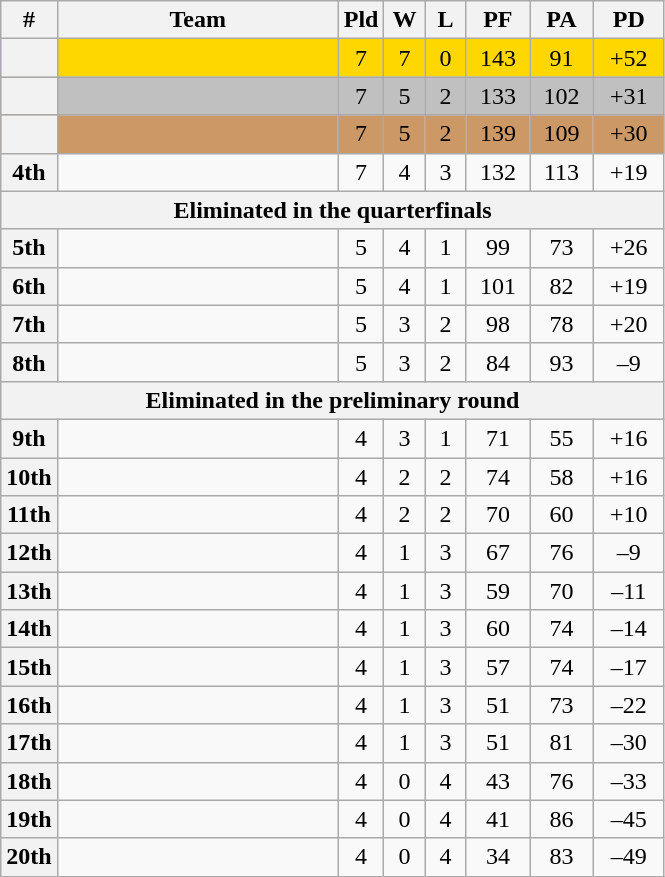<table class=wikitable style="text-align:center;">
<tr>
<th>#</th>
<th width=180px>Team</th>
<th width=20px>Pld</th>
<th width=20px>W</th>
<th width=20px>L</th>
<th width=35px>PF</th>
<th width=35px>PA</th>
<th width=40px>PD</th>
</tr>
<tr bgcolor=gold>
<th></th>
<td align=left></td>
<td>7</td>
<td>7</td>
<td>0</td>
<td>143</td>
<td>91</td>
<td>+52</td>
</tr>
<tr bgcolor=silver>
<th></th>
<td align=left></td>
<td>7</td>
<td>5</td>
<td>2</td>
<td>133</td>
<td>102</td>
<td>+31</td>
</tr>
<tr bgcolor=cc9966>
<th></th>
<td align=left></td>
<td>7</td>
<td>5</td>
<td>2</td>
<td>139</td>
<td>109</td>
<td>+30</td>
</tr>
<tr>
<th>4th</th>
<td align=left></td>
<td>7</td>
<td>4</td>
<td>3</td>
<td>132</td>
<td>113</td>
<td>+19</td>
</tr>
<tr>
<th colspan=8>Eliminated in the quarterfinals</th>
</tr>
<tr>
<th>5th</th>
<td align=left></td>
<td>5</td>
<td>4</td>
<td>1</td>
<td>99</td>
<td>73</td>
<td>+26</td>
</tr>
<tr>
<th>6th</th>
<td align=left></td>
<td>5</td>
<td>4</td>
<td>1</td>
<td>101</td>
<td>82</td>
<td>+19</td>
</tr>
<tr>
<th>7th</th>
<td align=left></td>
<td>5</td>
<td>3</td>
<td>2</td>
<td>98</td>
<td>78</td>
<td>+20</td>
</tr>
<tr>
<th>8th</th>
<td align=left></td>
<td>5</td>
<td>3</td>
<td>2</td>
<td>84</td>
<td>93</td>
<td>–9</td>
</tr>
<tr>
<th colspan=8>Eliminated in the preliminary round</th>
</tr>
<tr>
<th>9th</th>
<td align=left></td>
<td>4</td>
<td>3</td>
<td>1</td>
<td>71</td>
<td>55</td>
<td>+16</td>
</tr>
<tr>
<th>10th</th>
<td align=left></td>
<td>4</td>
<td>2</td>
<td>2</td>
<td>74</td>
<td>58</td>
<td>+16</td>
</tr>
<tr>
<th>11th</th>
<td align=left></td>
<td>4</td>
<td>2</td>
<td>2</td>
<td>70</td>
<td>60</td>
<td>+10</td>
</tr>
<tr>
<th>12th</th>
<td align=left></td>
<td>4</td>
<td>1</td>
<td>3</td>
<td>67</td>
<td>76</td>
<td>–9</td>
</tr>
<tr>
<th>13th</th>
<td align=left></td>
<td>4</td>
<td>1</td>
<td>3</td>
<td>59</td>
<td>70</td>
<td>–11</td>
</tr>
<tr>
<th>14th</th>
<td align=left></td>
<td>4</td>
<td>1</td>
<td>3</td>
<td>60</td>
<td>74</td>
<td>–14</td>
</tr>
<tr>
<th>15th</th>
<td align=left></td>
<td>4</td>
<td>1</td>
<td>3</td>
<td>57</td>
<td>74</td>
<td>–17</td>
</tr>
<tr>
<th>16th</th>
<td align=left></td>
<td>4</td>
<td>1</td>
<td>3</td>
<td>51</td>
<td>73</td>
<td>–22</td>
</tr>
<tr>
<th>17th</th>
<td align=left></td>
<td>4</td>
<td>1</td>
<td>3</td>
<td>51</td>
<td>81</td>
<td>–30</td>
</tr>
<tr>
<th>18th</th>
<td align=left></td>
<td>4</td>
<td>0</td>
<td>4</td>
<td>43</td>
<td>76</td>
<td>–33</td>
</tr>
<tr>
<th>19th</th>
<td align=left></td>
<td>4</td>
<td>0</td>
<td>4</td>
<td>41</td>
<td>86</td>
<td>–45</td>
</tr>
<tr>
<th>20th</th>
<td align=left></td>
<td>4</td>
<td>0</td>
<td>4</td>
<td>34</td>
<td>83</td>
<td>–49</td>
</tr>
</table>
